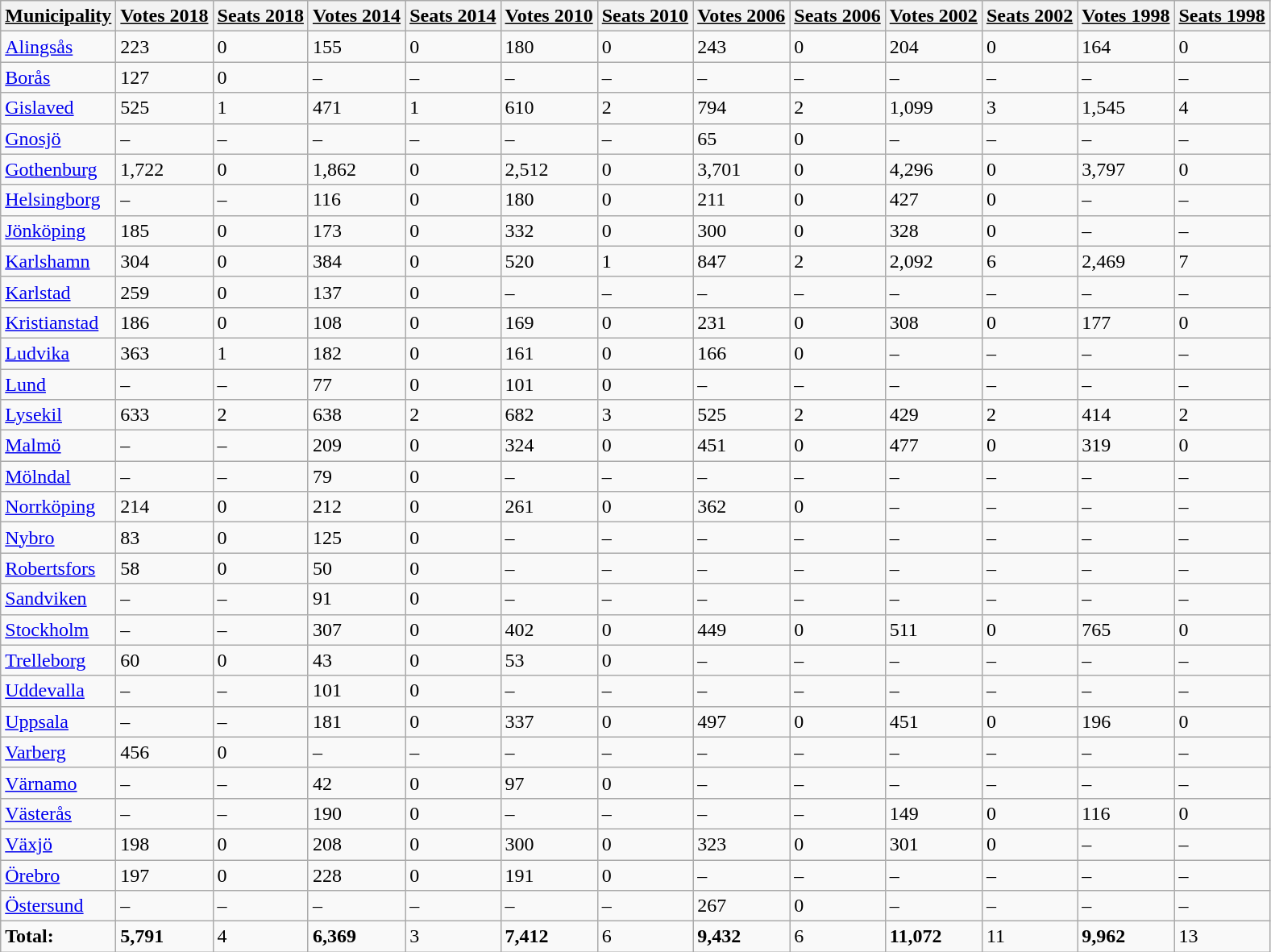<table class="wikitable">
<tr>
<th><u>Municipality</u></th>
<th><u>Votes 2018</u></th>
<th><u>Seats 2018</u></th>
<th><u>Votes 2014</u></th>
<th><u>Seats 2014</u></th>
<th><u>Votes 2010</u></th>
<th><u>Seats 2010</u></th>
<th><u>Votes 2006</u></th>
<th><u>Seats 2006</u></th>
<th><u>Votes 2002</u></th>
<th><u>Seats 2002</u></th>
<th><u>Votes 1998</u></th>
<th><u>Seats 1998</u></th>
</tr>
<tr>
<td><a href='#'>Alingsås</a></td>
<td>223</td>
<td>0</td>
<td>155</td>
<td>0</td>
<td>180</td>
<td>0</td>
<td>243</td>
<td>0</td>
<td>204</td>
<td>0</td>
<td>164</td>
<td>0</td>
</tr>
<tr>
<td><a href='#'>Borås</a></td>
<td>127</td>
<td>0</td>
<td>–</td>
<td>–</td>
<td>–</td>
<td>–</td>
<td>–</td>
<td>–</td>
<td>–</td>
<td>–</td>
<td>–</td>
<td>–</td>
</tr>
<tr>
<td><a href='#'>Gislaved</a></td>
<td>525</td>
<td>1</td>
<td>471</td>
<td>1</td>
<td>610</td>
<td>2</td>
<td>794</td>
<td>2</td>
<td>1,099</td>
<td>3</td>
<td>1,545</td>
<td>4</td>
</tr>
<tr>
<td><a href='#'>Gnosjö</a></td>
<td>–</td>
<td>–</td>
<td>–</td>
<td>–</td>
<td>–</td>
<td>–</td>
<td>65</td>
<td>0</td>
<td>–</td>
<td>–</td>
<td>–</td>
<td>–</td>
</tr>
<tr>
<td><a href='#'>Gothenburg</a></td>
<td>1,722</td>
<td>0</td>
<td>1,862</td>
<td>0</td>
<td>2,512</td>
<td>0</td>
<td>3,701</td>
<td>0</td>
<td>4,296</td>
<td>0</td>
<td>3,797</td>
<td>0</td>
</tr>
<tr>
<td><a href='#'>Helsingborg</a></td>
<td>–</td>
<td>–</td>
<td>116</td>
<td>0</td>
<td>180</td>
<td>0</td>
<td>211</td>
<td>0</td>
<td>427</td>
<td>0</td>
<td>–</td>
<td>–</td>
</tr>
<tr>
<td><a href='#'>Jönköping</a></td>
<td>185</td>
<td>0</td>
<td>173</td>
<td>0</td>
<td>332</td>
<td>0</td>
<td>300</td>
<td>0</td>
<td>328</td>
<td>0</td>
<td>–</td>
<td>–</td>
</tr>
<tr>
<td><a href='#'>Karlshamn</a></td>
<td>304</td>
<td>0</td>
<td>384</td>
<td>0</td>
<td>520</td>
<td>1</td>
<td>847</td>
<td>2</td>
<td>2,092</td>
<td>6</td>
<td>2,469</td>
<td>7</td>
</tr>
<tr>
<td><a href='#'>Karlstad</a></td>
<td>259</td>
<td>0</td>
<td>137</td>
<td>0</td>
<td>–</td>
<td>–</td>
<td>–</td>
<td>–</td>
<td>–</td>
<td>–</td>
<td>–</td>
<td>–</td>
</tr>
<tr>
<td><a href='#'>Kristianstad</a></td>
<td>186</td>
<td>0</td>
<td>108</td>
<td>0</td>
<td>169</td>
<td>0</td>
<td>231</td>
<td>0</td>
<td>308</td>
<td>0</td>
<td>177</td>
<td>0</td>
</tr>
<tr>
<td><a href='#'>Ludvika</a></td>
<td>363</td>
<td>1</td>
<td>182</td>
<td>0</td>
<td>161</td>
<td>0</td>
<td>166</td>
<td>0</td>
<td>–</td>
<td>–</td>
<td>–</td>
<td>–</td>
</tr>
<tr>
<td><a href='#'>Lund</a></td>
<td>–</td>
<td>–</td>
<td>77</td>
<td>0</td>
<td>101</td>
<td>0</td>
<td>–</td>
<td>–</td>
<td>–</td>
<td>–</td>
<td>–</td>
<td>–</td>
</tr>
<tr>
<td><a href='#'>Lysekil</a></td>
<td>633</td>
<td>2</td>
<td>638</td>
<td>2</td>
<td>682</td>
<td>3</td>
<td>525</td>
<td>2</td>
<td>429</td>
<td>2</td>
<td>414</td>
<td>2</td>
</tr>
<tr>
<td><a href='#'>Malmö</a></td>
<td>–</td>
<td>–</td>
<td>209</td>
<td>0</td>
<td>324</td>
<td>0</td>
<td>451</td>
<td>0</td>
<td>477</td>
<td>0</td>
<td>319</td>
<td>0</td>
</tr>
<tr>
<td><a href='#'>Mölndal</a></td>
<td>–</td>
<td>–</td>
<td>79</td>
<td>0</td>
<td>–</td>
<td>–</td>
<td>–</td>
<td>–</td>
<td>–</td>
<td>–</td>
<td>–</td>
<td>–</td>
</tr>
<tr>
<td><a href='#'>Norrköping</a></td>
<td>214</td>
<td>0</td>
<td>212</td>
<td>0</td>
<td>261</td>
<td>0</td>
<td>362</td>
<td>0</td>
<td>–</td>
<td>–</td>
<td>–</td>
<td>–</td>
</tr>
<tr>
<td><a href='#'>Nybro</a></td>
<td>83</td>
<td>0</td>
<td>125</td>
<td>0</td>
<td>–</td>
<td>–</td>
<td>–</td>
<td>–</td>
<td>–</td>
<td>–</td>
<td>–</td>
<td>–</td>
</tr>
<tr>
<td><a href='#'>Robertsfors</a></td>
<td>58</td>
<td>0</td>
<td>50</td>
<td>0</td>
<td>–</td>
<td>–</td>
<td>–</td>
<td>–</td>
<td>–</td>
<td>–</td>
<td>–</td>
<td>–</td>
</tr>
<tr>
<td><a href='#'>Sandviken</a></td>
<td>–</td>
<td>–</td>
<td>91</td>
<td>0</td>
<td>–</td>
<td>–</td>
<td>–</td>
<td>–</td>
<td>–</td>
<td>–</td>
<td>–</td>
<td>–</td>
</tr>
<tr>
<td><a href='#'>Stockholm</a></td>
<td>–</td>
<td>–</td>
<td>307</td>
<td>0</td>
<td>402</td>
<td>0</td>
<td>449</td>
<td>0</td>
<td>511</td>
<td>0</td>
<td>765</td>
<td>0</td>
</tr>
<tr>
<td><a href='#'>Trelleborg</a></td>
<td>60</td>
<td>0</td>
<td>43</td>
<td>0</td>
<td>53</td>
<td>0</td>
<td>–</td>
<td>–</td>
<td>–</td>
<td>–</td>
<td>–</td>
<td>–</td>
</tr>
<tr>
<td><a href='#'>Uddevalla</a></td>
<td>–</td>
<td>–</td>
<td>101</td>
<td>0</td>
<td>–</td>
<td>–</td>
<td>–</td>
<td>–</td>
<td>–</td>
<td>–</td>
<td>–</td>
<td>–</td>
</tr>
<tr>
<td><a href='#'>Uppsala</a></td>
<td>–</td>
<td>–</td>
<td>181</td>
<td>0</td>
<td>337</td>
<td>0</td>
<td>497</td>
<td>0</td>
<td>451</td>
<td>0</td>
<td>196</td>
<td>0</td>
</tr>
<tr>
<td><a href='#'>Varberg</a></td>
<td>456</td>
<td>0</td>
<td>–</td>
<td>–</td>
<td>–</td>
<td>–</td>
<td>–</td>
<td>–</td>
<td>–</td>
<td>–</td>
<td>–</td>
<td>–</td>
</tr>
<tr>
<td><a href='#'>Värnamo</a></td>
<td>–</td>
<td>–</td>
<td>42</td>
<td>0</td>
<td>97</td>
<td>0</td>
<td>–</td>
<td>–</td>
<td>–</td>
<td>–</td>
<td>–</td>
<td>–</td>
</tr>
<tr>
<td><a href='#'>Västerås</a></td>
<td>–</td>
<td>–</td>
<td>190</td>
<td>0</td>
<td>–</td>
<td>–</td>
<td>–</td>
<td>–</td>
<td>149</td>
<td>0</td>
<td>116</td>
<td>0</td>
</tr>
<tr>
<td><a href='#'>Växjö</a></td>
<td>198</td>
<td>0</td>
<td>208</td>
<td>0</td>
<td>300</td>
<td>0</td>
<td>323</td>
<td>0</td>
<td>301</td>
<td>0</td>
<td>–</td>
<td>–</td>
</tr>
<tr>
<td><a href='#'>Örebro</a></td>
<td>197</td>
<td>0</td>
<td>228</td>
<td>0</td>
<td>191</td>
<td>0</td>
<td>–</td>
<td>–</td>
<td>–</td>
<td>–</td>
<td>–</td>
<td>–</td>
</tr>
<tr>
<td><a href='#'>Östersund</a></td>
<td>–</td>
<td>–</td>
<td>–</td>
<td>–</td>
<td>–</td>
<td>–</td>
<td>267</td>
<td>0</td>
<td>–</td>
<td>–</td>
<td>–</td>
<td>–</td>
</tr>
<tr>
<td><strong>Total:</strong></td>
<td><strong>5,791</strong></td>
<td>4</td>
<td><strong>6,369</strong></td>
<td>3</td>
<td><strong>7,412</strong></td>
<td>6</td>
<td><strong>9,432</strong></td>
<td>6</td>
<td><strong>11,072</strong></td>
<td>11</td>
<td><strong>9,962</strong></td>
<td>13</td>
</tr>
</table>
